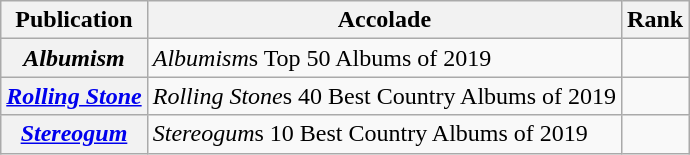<table class="wikitable sortable plainrowheaders">
<tr>
<th scope="col">Publication</th>
<th scope="col">Accolade</th>
<th scope="col">Rank</th>
</tr>
<tr>
<th scope="row"><em>Albumism</em></th>
<td><em>Albumism</em>s Top 50 Albums of 2019</td>
<td></td>
</tr>
<tr>
<th scope="row"><em><a href='#'>Rolling Stone</a></em></th>
<td><em>Rolling Stone</em>s 40 Best Country Albums of 2019</td>
<td></td>
</tr>
<tr>
<th scope="row"><em><a href='#'>Stereogum</a></em></th>
<td><em>Stereogum</em>s 10 Best Country Albums of 2019</td>
<td></td>
</tr>
</table>
